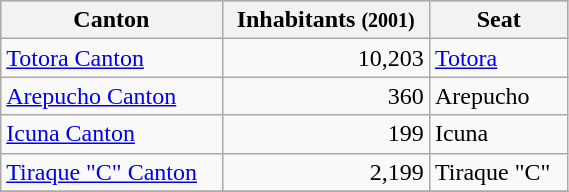<table class="wikitable" border="1" style="width:30%;" border="1">
<tr bgcolor=silver>
<th><strong>Canton</strong></th>
<th><strong>Inhabitants <small>(2001)</small></strong></th>
<th><strong>Seat</strong></th>
</tr>
<tr>
<td><a href='#'>Totora Canton</a></td>
<td align="right">10,203</td>
<td><a href='#'>Totora</a></td>
</tr>
<tr>
<td><a href='#'>Arepucho Canton</a></td>
<td align="right">360</td>
<td>Arepucho</td>
</tr>
<tr>
<td><a href='#'>Icuna Canton</a></td>
<td align="right">199</td>
<td>Icuna</td>
</tr>
<tr>
<td><a href='#'>Tiraque "C" Canton</a></td>
<td align="right">2,199</td>
<td>Tiraque "C"</td>
</tr>
<tr>
</tr>
</table>
